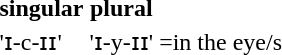<table>
<tr>
<th>singular</th>
<th>plural</th>
<th></th>
</tr>
<tr>
<td>'ɪ-c-ɪɪ'</td>
<td>'ɪ-y-ɪɪ'</td>
<td>=in the eye/s</td>
</tr>
</table>
